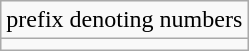<table class="wikitable">
<tr align=center>
<td>prefix denoting numbers</td>
</tr>
<tr align=center>
<td></td>
</tr>
</table>
